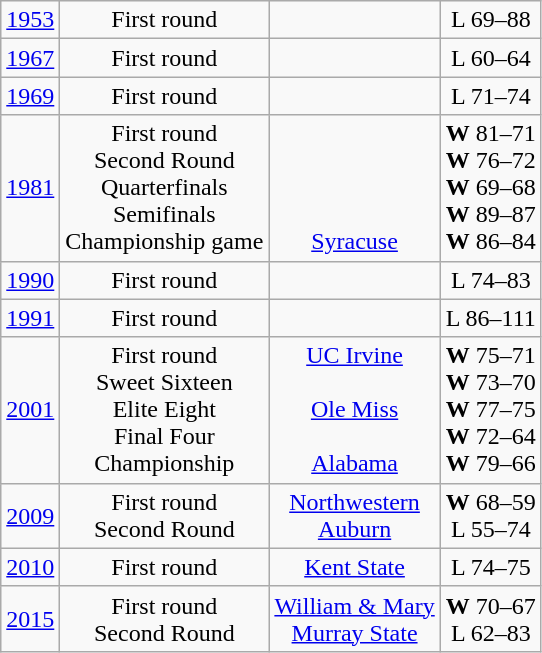<table class="wikitable" style="text-align:center">
<tr>
<td><a href='#'>1953</a></td>
<td>First round</td>
<td></td>
<td>L 69–88</td>
</tr>
<tr>
<td><a href='#'>1967</a></td>
<td>First round</td>
<td></td>
<td>L 60–64</td>
</tr>
<tr>
<td><a href='#'>1969</a></td>
<td>First round</td>
<td></td>
<td>L 71–74</td>
</tr>
<tr>
<td><a href='#'>1981</a></td>
<td>First round<br>Second Round<br>Quarterfinals<br>Semifinals<br>Championship game</td>
<td><br><br><br><br><a href='#'>Syracuse</a></td>
<td><strong>W</strong> 81–71<br><strong>W</strong> 76–72<br><strong>W</strong> 69–68<br><strong>W</strong> 89–87<br><strong>W</strong> 86–84</td>
</tr>
<tr>
<td><a href='#'>1990</a></td>
<td>First round</td>
<td></td>
<td>L 74–83</td>
</tr>
<tr>
<td><a href='#'>1991</a></td>
<td>First round</td>
<td></td>
<td>L 86–111</td>
</tr>
<tr>
<td><a href='#'>2001</a></td>
<td>First round<br>Sweet Sixteen<br>Elite Eight<br>Final Four<br>Championship</td>
<td><a href='#'>UC Irvine</a><br><br><a href='#'>Ole Miss</a><br><br><a href='#'>Alabama</a></td>
<td><strong>W</strong> 75–71<br><strong>W</strong> 73–70<br><strong>W</strong> 77–75<br><strong>W</strong> 72–64<br><strong>W</strong> 79–66</td>
</tr>
<tr>
<td><a href='#'>2009</a></td>
<td>First round<br>Second Round</td>
<td><a href='#'>Northwestern</a><br><a href='#'>Auburn</a></td>
<td><strong>W</strong> 68–59<br>L 55–74</td>
</tr>
<tr>
<td><a href='#'>2010</a></td>
<td>First round</td>
<td><a href='#'>Kent State</a></td>
<td>L 74–75</td>
</tr>
<tr>
<td><a href='#'>2015</a></td>
<td>First round<br>Second Round</td>
<td><a href='#'>William & Mary</a><br><a href='#'>Murray State</a></td>
<td><strong>W</strong> 70–67<br>L 62–83</td>
</tr>
</table>
